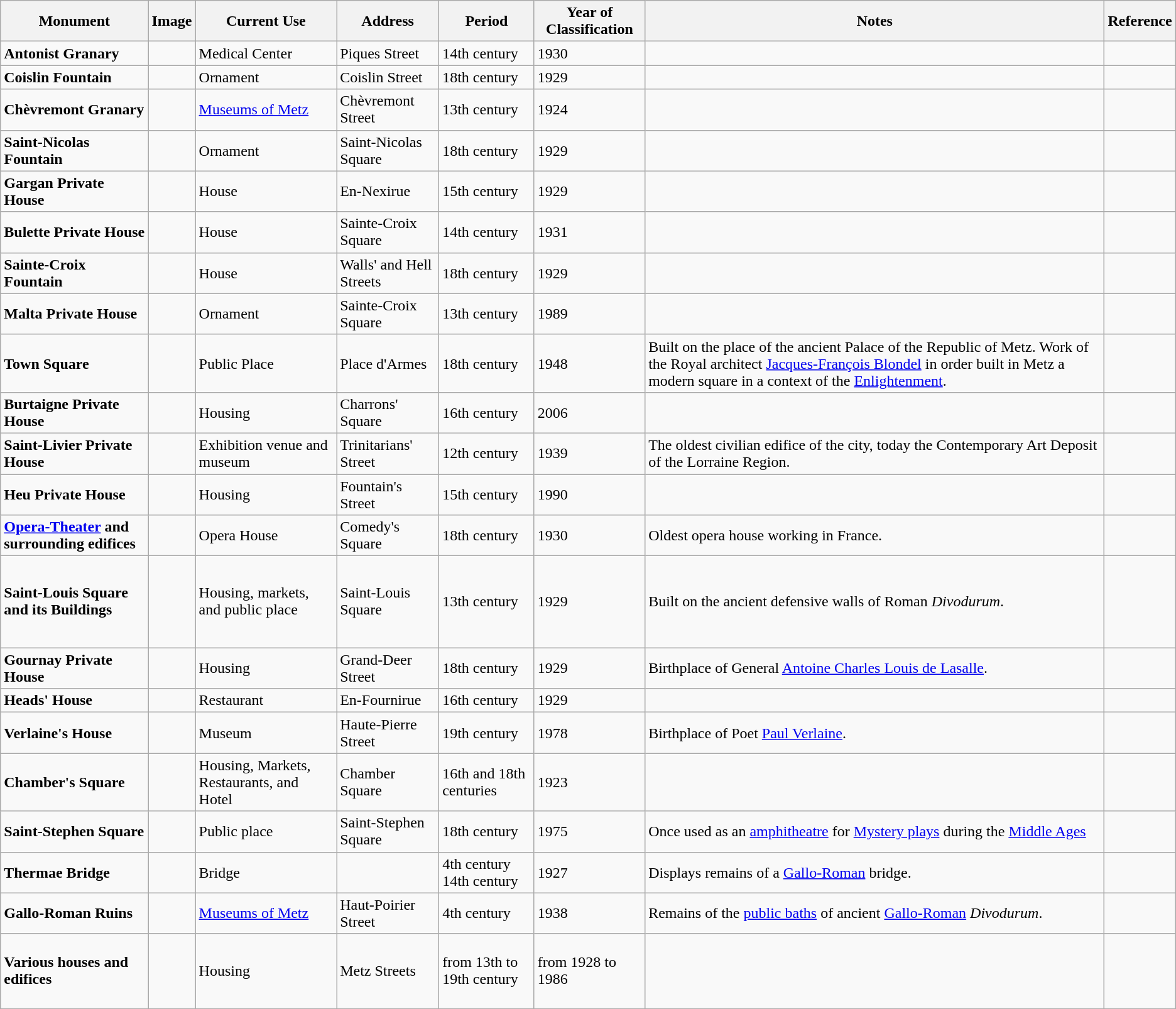<table class="wikitable sortable">
<tr>
<th>Monument</th>
<th>Image</th>
<th>Current Use</th>
<th>Address</th>
<th>Period</th>
<th>Year of Classification</th>
<th>Notes</th>
<th>Reference</th>
</tr>
<tr>
<td><strong>Antonist Granary</strong></td>
<td></td>
<td>Medical Center</td>
<td>Piques Street</td>
<td>14th century</td>
<td>1930</td>
<td></td>
<td></td>
</tr>
<tr>
<td><strong>Coislin Fountain</strong></td>
<td></td>
<td>Ornament</td>
<td>Coislin Street</td>
<td>18th century</td>
<td>1929</td>
<td></td>
<td></td>
</tr>
<tr>
<td><strong>Chèvremont Granary</strong></td>
<td></td>
<td><a href='#'>Museums of Metz</a></td>
<td>Chèvremont Street</td>
<td>13th century</td>
<td>1924</td>
<td></td>
<td></td>
</tr>
<tr>
<td><strong>Saint-Nicolas Fountain</strong></td>
<td></td>
<td>Ornament</td>
<td>Saint-Nicolas Square</td>
<td>18th century</td>
<td>1929</td>
<td></td>
<td></td>
</tr>
<tr>
<td><strong>Gargan Private House</strong></td>
<td></td>
<td>House</td>
<td>En-Nexirue</td>
<td>15th century</td>
<td>1929</td>
<td></td>
<td></td>
</tr>
<tr>
<td><strong>Bulette Private House</strong></td>
<td></td>
<td>House</td>
<td>Sainte-Croix Square</td>
<td>14th century</td>
<td>1931</td>
<td></td>
<td></td>
</tr>
<tr>
<td><strong>Sainte-Croix Fountain</strong></td>
<td></td>
<td>House</td>
<td>Walls' and Hell Streets</td>
<td>18th century</td>
<td>1929</td>
<td></td>
<td></td>
</tr>
<tr>
<td><strong>Malta Private House</strong></td>
<td></td>
<td>Ornament</td>
<td>Sainte-Croix Square</td>
<td>13th century</td>
<td>1989</td>
<td></td>
<td></td>
</tr>
<tr>
<td><strong>Town Square</strong></td>
<td></td>
<td>Public Place</td>
<td>Place d'Armes</td>
<td>18th century</td>
<td>1948</td>
<td>Built on the place of the ancient Palace of the Republic of Metz. Work of the Royal architect <a href='#'>Jacques-François Blondel</a> in order built in Metz a modern square in a context of the <a href='#'>Enlightenment</a>.</td>
<td></td>
</tr>
<tr>
<td><strong>Burtaigne Private House</strong></td>
<td></td>
<td>Housing</td>
<td>Charrons' Square</td>
<td>16th century</td>
<td>2006</td>
<td></td>
<td></td>
</tr>
<tr>
<td><strong>Saint-Livier Private House</strong></td>
<td></td>
<td>Exhibition venue and museum</td>
<td>Trinitarians' Street</td>
<td>12th century</td>
<td>1939</td>
<td>The oldest civilian edifice of the city, today the Contemporary Art Deposit of the Lorraine Region.</td>
<td></td>
</tr>
<tr>
<td><strong>Heu Private House</strong></td>
<td></td>
<td>Housing</td>
<td>Fountain's Street</td>
<td>15th century</td>
<td>1990</td>
<td></td>
<td></td>
</tr>
<tr>
<td><strong><a href='#'>Opera-Theater</a> and surrounding edifices</strong></td>
<td></td>
<td>Opera House</td>
<td>Comedy's Square</td>
<td>18th century</td>
<td>1930</td>
<td>Oldest opera house working in France.</td>
<td></td>
</tr>
<tr>
<td><strong>Saint-Louis Square and its Buildings</strong></td>
<td></td>
<td>Housing, markets, and public place</td>
<td>Saint-Louis Square</td>
<td>13th century</td>
<td>1929</td>
<td>Built on the ancient defensive walls of Roman <em>Divodurum</em>.</td>
<td><br><br><br><br><br></td>
</tr>
<tr>
<td><strong>Gournay Private House</strong></td>
<td></td>
<td>Housing</td>
<td>Grand-Deer Street</td>
<td>18th century</td>
<td>1929</td>
<td>Birthplace of General <a href='#'>Antoine Charles Louis de Lasalle</a>.</td>
<td></td>
</tr>
<tr>
<td><strong>Heads' House</strong></td>
<td></td>
<td>Restaurant</td>
<td>En-Fournirue</td>
<td>16th century</td>
<td>1929</td>
<td></td>
<td></td>
</tr>
<tr>
<td><strong>Verlaine's House</strong></td>
<td></td>
<td>Museum</td>
<td>Haute-Pierre Street</td>
<td>19th century</td>
<td>1978</td>
<td>Birthplace of Poet <a href='#'>Paul Verlaine</a>.</td>
<td></td>
</tr>
<tr>
<td><strong>Chamber's Square</strong></td>
<td></td>
<td>Housing, Markets, Restaurants, and Hotel</td>
<td>Chamber Square</td>
<td>16th and 18th centuries</td>
<td>1923</td>
<td></td>
<td></td>
</tr>
<tr>
<td><strong>Saint-Stephen Square</strong></td>
<td></td>
<td>Public place</td>
<td>Saint-Stephen Square</td>
<td>18th century</td>
<td>1975</td>
<td>Once used as an <a href='#'>amphitheatre</a> for <a href='#'>Mystery plays</a> during the <a href='#'>Middle Ages</a></td>
<td></td>
</tr>
<tr>
<td><strong>Thermae Bridge</strong></td>
<td></td>
<td>Bridge</td>
<td></td>
<td>4th century<br>14th century</td>
<td>1927</td>
<td>Displays remains of a <a href='#'>Gallo-Roman</a> bridge.</td>
<td></td>
</tr>
<tr>
<td><strong>Gallo-Roman Ruins</strong></td>
<td></td>
<td><a href='#'>Museums of Metz</a></td>
<td>Haut-Poirier Street</td>
<td>4th century</td>
<td>1938</td>
<td>Remains of the <a href='#'>public baths</a> of ancient <a href='#'>Gallo-Roman</a> <em>Divodurum</em>.</td>
<td></td>
</tr>
<tr>
<td><strong>Various houses and edifices</strong></td>
<td></td>
<td>Housing</td>
<td>Metz Streets</td>
<td>from 13th to 19th century</td>
<td>from 1928 to 1986</td>
<td></td>
<td><br><br><br><br></td>
</tr>
<tr>
</tr>
</table>
